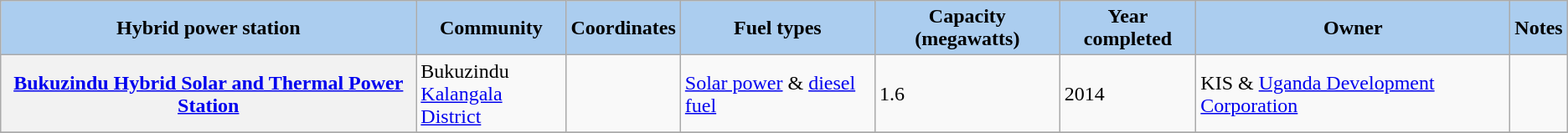<table class="wikitable sortable">
<tr>
<th style="background-color:#ABCDEF;">Hybrid power station</th>
<th style="background-color:#ABCDEF;">Community</th>
<th style="background-color:#ABCDEF;">Coordinates</th>
<th style="background-color:#ABCDEF;">Fuel types</th>
<th data-sort-type="number" style="background-color:#ABCDEF;">Capacity (megawatts)</th>
<th style="background-color:#ABCDEF;">Year completed</th>
<th style="background-color:#ABCDEF;">Owner</th>
<th style="background-color:#ABCDEF;">Notes</th>
</tr>
<tr>
<th><a href='#'>Bukuzindu Hybrid Solar and Thermal Power Station</a></th>
<td>Bukuzindu<br> <a href='#'>Kalangala District</a></td>
<td></td>
<td><a href='#'>Solar power</a> & <a href='#'>diesel fuel</a></td>
<td>1.6</td>
<td>2014</td>
<td>KIS & <a href='#'>Uganda Development Corporation</a></td>
<td></td>
</tr>
<tr>
</tr>
</table>
